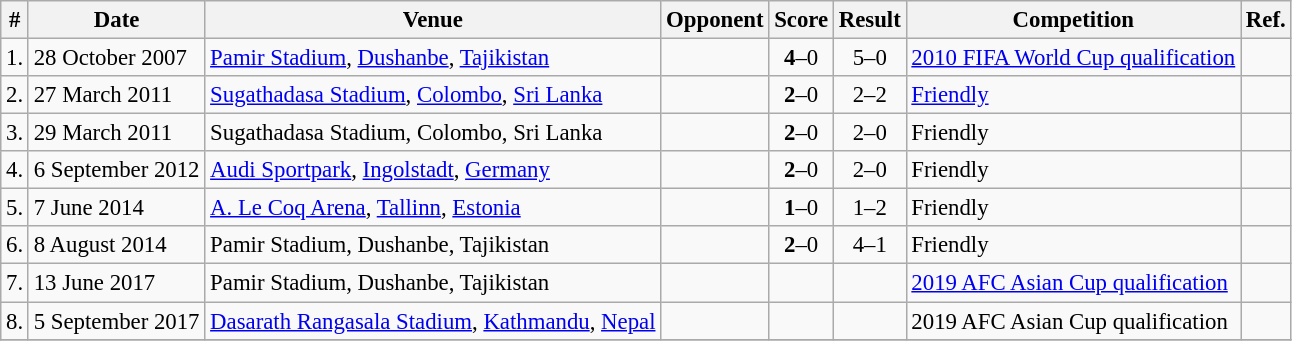<table class="wikitable" style="font-size:95%;">
<tr>
<th>#</th>
<th>Date</th>
<th>Venue</th>
<th>Opponent</th>
<th>Score</th>
<th>Result</th>
<th>Competition</th>
<th>Ref.</th>
</tr>
<tr>
<td>1.</td>
<td>28 October 2007</td>
<td><a href='#'>Pamir Stadium</a>, <a href='#'>Dushanbe</a>, <a href='#'>Tajikistan</a></td>
<td></td>
<td align=center><strong>4</strong>–0</td>
<td align=center>5–0</td>
<td><a href='#'>2010 FIFA World Cup qualification</a></td>
<td></td>
</tr>
<tr>
<td>2.</td>
<td>27 March 2011</td>
<td><a href='#'>Sugathadasa Stadium</a>, <a href='#'>Colombo</a>, <a href='#'>Sri Lanka</a></td>
<td></td>
<td align=center><strong>2</strong>–0</td>
<td align=center>2–2</td>
<td><a href='#'>Friendly</a></td>
<td></td>
</tr>
<tr>
<td>3.</td>
<td>29 March 2011</td>
<td>Sugathadasa Stadium, Colombo, Sri Lanka</td>
<td></td>
<td align=center><strong>2</strong>–0</td>
<td align=center>2–0</td>
<td>Friendly</td>
<td></td>
</tr>
<tr>
<td>4.</td>
<td>6 September 2012</td>
<td><a href='#'>Audi Sportpark</a>, <a href='#'>Ingolstadt</a>, <a href='#'>Germany</a></td>
<td></td>
<td align=center><strong>2</strong>–0</td>
<td align=center>2–0</td>
<td>Friendly</td>
<td></td>
</tr>
<tr>
<td>5.</td>
<td>7 June 2014</td>
<td><a href='#'>A. Le Coq Arena</a>, <a href='#'>Tallinn</a>, <a href='#'>Estonia</a></td>
<td></td>
<td align=center><strong>1</strong>–0</td>
<td align=center>1–2</td>
<td>Friendly</td>
<td></td>
</tr>
<tr>
<td>6.</td>
<td>8 August 2014</td>
<td>Pamir Stadium, Dushanbe, Tajikistan</td>
<td></td>
<td align=center><strong>2</strong>–0</td>
<td align=center>4–1</td>
<td>Friendly</td>
<td></td>
</tr>
<tr>
<td>7.</td>
<td>13 June 2017</td>
<td>Pamir Stadium, Dushanbe, Tajikistan</td>
<td></td>
<td></td>
<td></td>
<td><a href='#'>2019 AFC Asian Cup qualification</a></td>
<td></td>
</tr>
<tr>
<td>8.</td>
<td>5 September 2017</td>
<td><a href='#'>Dasarath Rangasala Stadium</a>, <a href='#'>Kathmandu</a>, <a href='#'>Nepal</a></td>
<td></td>
<td></td>
<td></td>
<td>2019 AFC Asian Cup qualification</td>
<td></td>
</tr>
<tr>
</tr>
</table>
